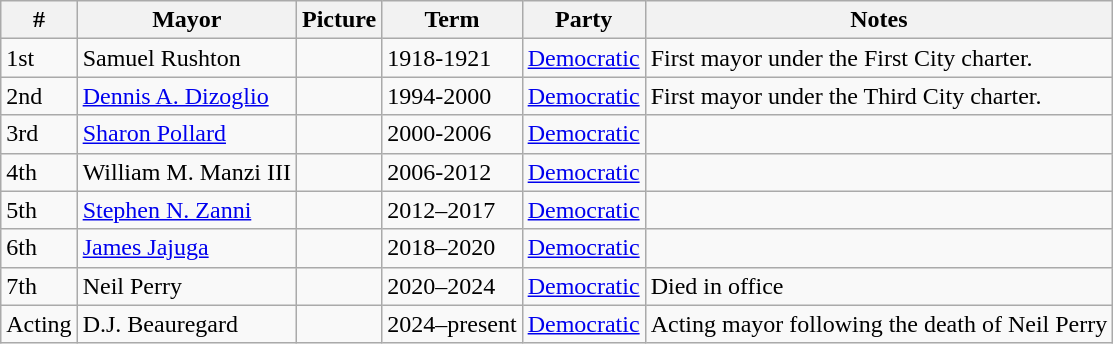<table class=wikitable style="text-align:left">
<tr>
<th>#</th>
<th>Mayor</th>
<th>Picture</th>
<th>Term</th>
<th>Party</th>
<th>Notes</th>
</tr>
<tr>
<td>1st</td>
<td>Samuel Rushton</td>
<td></td>
<td>1918-1921</td>
<td><a href='#'>Democratic</a></td>
<td>First mayor under the First City charter.</td>
</tr>
<tr>
<td>2nd</td>
<td><a href='#'>Dennis A. Dizoglio</a></td>
<td></td>
<td>1994-2000</td>
<td><a href='#'>Democratic</a></td>
<td>First mayor under the Third City charter.</td>
</tr>
<tr>
<td>3rd</td>
<td><a href='#'>Sharon Pollard</a></td>
<td></td>
<td>2000-2006</td>
<td><a href='#'>Democratic</a></td>
<td></td>
</tr>
<tr>
<td>4th</td>
<td>William M. Manzi III</td>
<td></td>
<td>2006-2012</td>
<td><a href='#'>Democratic</a></td>
<td></td>
</tr>
<tr>
<td>5th</td>
<td><a href='#'>Stephen N. Zanni</a></td>
<td></td>
<td>2012–2017</td>
<td><a href='#'>Democratic</a></td>
<td></td>
</tr>
<tr>
<td>6th</td>
<td><a href='#'>James Jajuga</a></td>
<td></td>
<td>2018–2020</td>
<td><a href='#'>Democratic</a></td>
<td></td>
</tr>
<tr>
<td>7th</td>
<td>Neil Perry</td>
<td></td>
<td>2020–2024</td>
<td><a href='#'>Democratic</a></td>
<td>Died in office</td>
</tr>
<tr>
<td>Acting</td>
<td>D.J. Beauregard</td>
<td></td>
<td>2024–present</td>
<td><a href='#'>Democratic</a></td>
<td>Acting mayor following the death of Neil Perry</td>
</tr>
</table>
